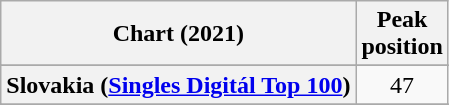<table class="wikitable sortable plainrowheaders" style="text-align:center">
<tr>
<th>Chart (2021)</th>
<th>Peak <br> position</th>
</tr>
<tr>
</tr>
<tr>
</tr>
<tr>
</tr>
<tr>
</tr>
<tr>
<th scope="row">Slovakia (<a href='#'>Singles Digitál Top 100</a>)</th>
<td>47</td>
</tr>
<tr>
</tr>
<tr>
</tr>
</table>
